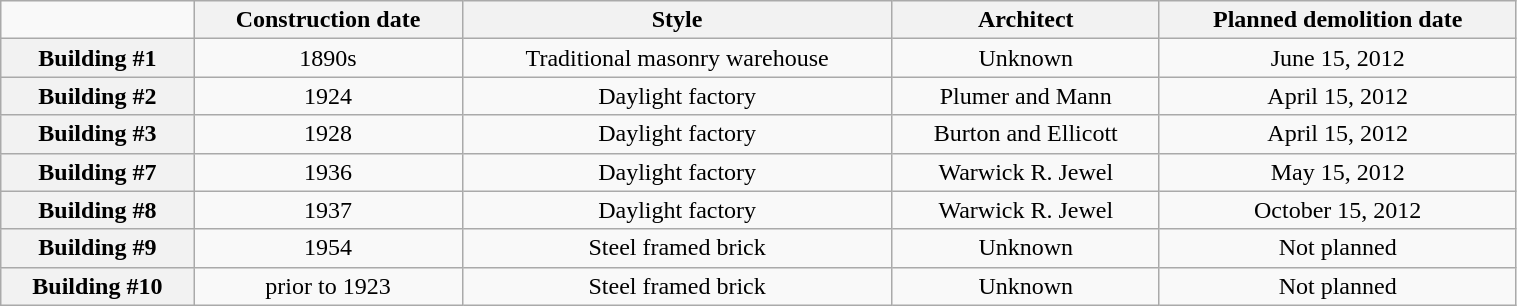<table class="wikitable" style="text-align:center; width:80%;">
<tr>
<td></td>
<th scope="col">Construction date</th>
<th scope="col">Style</th>
<th scope="col">Architect</th>
<th scope="col">Planned demolition date</th>
</tr>
<tr>
<th scope="row">Building #1</th>
<td>1890s</td>
<td>Traditional masonry warehouse</td>
<td>Unknown</td>
<td>June 15, 2012</td>
</tr>
<tr>
<th scope="row">Building #2</th>
<td>1924</td>
<td>Daylight factory</td>
<td>Plumer and Mann</td>
<td>April 15, 2012</td>
</tr>
<tr>
<th scope="row">Building #3</th>
<td>1928</td>
<td>Daylight factory</td>
<td>Burton and Ellicott</td>
<td>April 15, 2012</td>
</tr>
<tr>
<th scope="row">Building #7</th>
<td>1936</td>
<td>Daylight factory</td>
<td>Warwick R. Jewel</td>
<td>May 15, 2012</td>
</tr>
<tr>
<th scope="row">Building #8</th>
<td>1937</td>
<td>Daylight factory</td>
<td>Warwick R. Jewel</td>
<td>October 15, 2012</td>
</tr>
<tr>
<th scope="row">Building #9</th>
<td>1954</td>
<td>Steel framed brick</td>
<td>Unknown</td>
<td>Not planned</td>
</tr>
<tr>
<th scope="row">Building #10</th>
<td>prior to 1923</td>
<td>Steel framed brick</td>
<td>Unknown</td>
<td>Not planned</td>
</tr>
</table>
